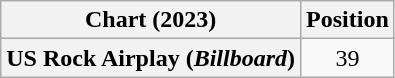<table class="wikitable plainrowheaders" style="text-align:center">
<tr>
<th scope="col">Chart (2023)</th>
<th scope="col">Position</th>
</tr>
<tr>
<th scope="row">US Rock Airplay (<em>Billboard</em>)</th>
<td>39</td>
</tr>
</table>
